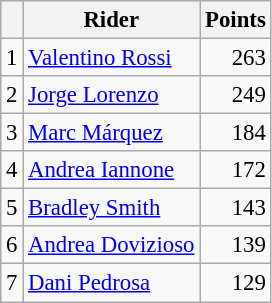<table class="wikitable" style="font-size: 95%;">
<tr>
<th></th>
<th>Rider</th>
<th>Points</th>
</tr>
<tr>
<td align=center>1</td>
<td> <a href='#'>Valentino Rossi</a></td>
<td align=right>263</td>
</tr>
<tr>
<td align=center>2</td>
<td> <a href='#'>Jorge Lorenzo</a></td>
<td align=right>249</td>
</tr>
<tr>
<td align=center>3</td>
<td> <a href='#'>Marc Márquez</a></td>
<td align=right>184</td>
</tr>
<tr>
<td align=center>4</td>
<td> <a href='#'>Andrea Iannone</a></td>
<td align=right>172</td>
</tr>
<tr>
<td align=center>5</td>
<td> <a href='#'>Bradley Smith</a></td>
<td align=right>143</td>
</tr>
<tr>
<td align=center>6</td>
<td> <a href='#'>Andrea Dovizioso</a></td>
<td align=right>139</td>
</tr>
<tr>
<td align=center>7</td>
<td> <a href='#'>Dani Pedrosa</a></td>
<td align=right>129</td>
</tr>
</table>
